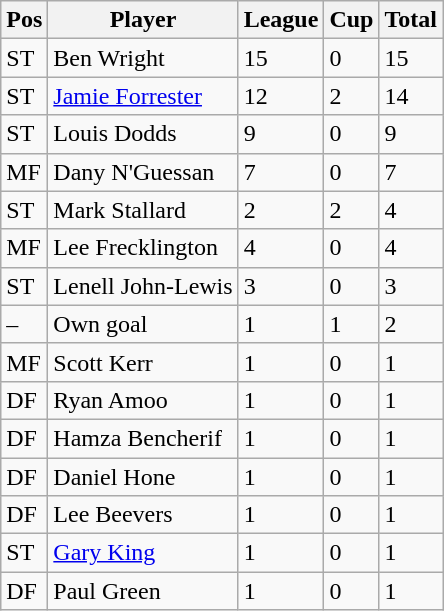<table class="wikitable">
<tr>
<th>Pos</th>
<th>Player</th>
<th>League</th>
<th>Cup</th>
<th>Total </th>
</tr>
<tr>
<td>ST</td>
<td>Ben Wright</td>
<td>15</td>
<td>0</td>
<td>15</td>
</tr>
<tr>
<td>ST</td>
<td><a href='#'>Jamie Forrester</a></td>
<td>12</td>
<td>2</td>
<td>14</td>
</tr>
<tr>
<td>ST</td>
<td>Louis Dodds</td>
<td>9</td>
<td>0</td>
<td>9</td>
</tr>
<tr>
<td>MF</td>
<td>Dany N'Guessan</td>
<td>7</td>
<td>0</td>
<td>7</td>
</tr>
<tr>
<td>ST</td>
<td>Mark Stallard</td>
<td>2</td>
<td>2</td>
<td>4</td>
</tr>
<tr>
<td>MF</td>
<td>Lee Frecklington</td>
<td>4</td>
<td>0</td>
<td>4</td>
</tr>
<tr>
<td>ST</td>
<td>Lenell John-Lewis</td>
<td>3</td>
<td>0</td>
<td>3</td>
</tr>
<tr>
<td>–</td>
<td>Own goal</td>
<td>1</td>
<td>1</td>
<td>2</td>
</tr>
<tr>
<td>MF</td>
<td>Scott Kerr</td>
<td>1</td>
<td>0</td>
<td>1</td>
</tr>
<tr>
<td>DF</td>
<td>Ryan Amoo</td>
<td>1</td>
<td>0</td>
<td>1</td>
</tr>
<tr>
<td>DF</td>
<td>Hamza Bencherif</td>
<td>1</td>
<td>0</td>
<td>1</td>
</tr>
<tr>
<td>DF</td>
<td>Daniel Hone</td>
<td>1</td>
<td>0</td>
<td>1</td>
</tr>
<tr>
<td>DF</td>
<td>Lee Beevers</td>
<td>1</td>
<td>0</td>
<td>1</td>
</tr>
<tr>
<td>ST</td>
<td><a href='#'>Gary King</a></td>
<td>1</td>
<td>0</td>
<td>1</td>
</tr>
<tr>
<td>DF</td>
<td>Paul Green</td>
<td>1</td>
<td>0</td>
<td>1</td>
</tr>
</table>
